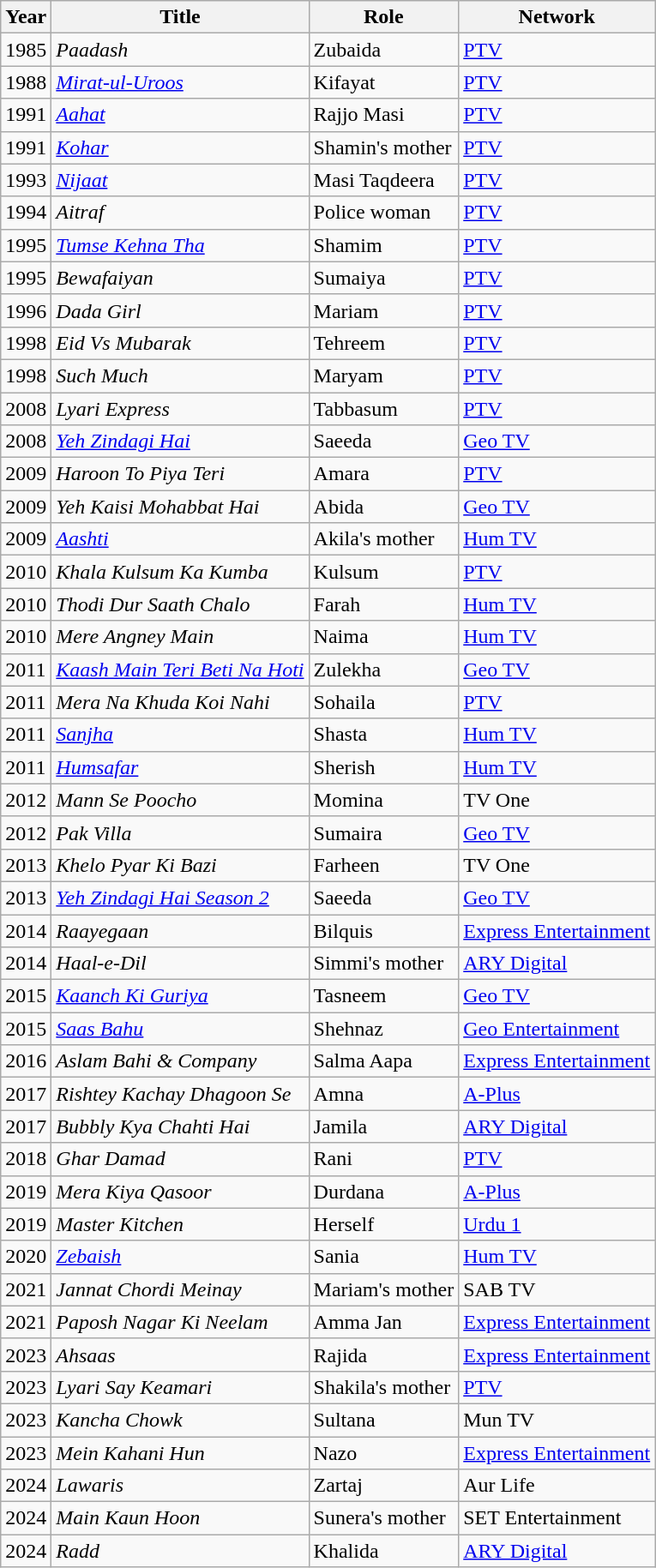<table class="wikitable sortable plainrowheaders">
<tr style="text-align:center;">
<th scope="col">Year</th>
<th scope="col">Title</th>
<th scope="col">Role</th>
<th scope="col">Network</th>
</tr>
<tr>
<td>1985</td>
<td><em>Paadash</em></td>
<td>Zubaida</td>
<td><a href='#'>PTV</a></td>
</tr>
<tr>
<td>1988</td>
<td><em><a href='#'>Mirat-ul-Uroos</a></em></td>
<td>Kifayat</td>
<td><a href='#'>PTV</a></td>
</tr>
<tr>
<td>1991</td>
<td><em><a href='#'>Aahat</a></em></td>
<td>Rajjo Masi</td>
<td><a href='#'>PTV</a></td>
</tr>
<tr>
<td>1991</td>
<td><em><a href='#'>Kohar</a></em></td>
<td>Shamin's mother</td>
<td><a href='#'>PTV</a></td>
</tr>
<tr>
<td>1993</td>
<td><em><a href='#'>Nijaat</a></em></td>
<td>Masi Taqdeera</td>
<td><a href='#'>PTV</a></td>
</tr>
<tr>
<td>1994</td>
<td><em>Aitraf</em></td>
<td>Police woman</td>
<td><a href='#'>PTV</a></td>
</tr>
<tr>
<td>1995</td>
<td><em><a href='#'>Tumse Kehna Tha</a></em></td>
<td>Shamim</td>
<td><a href='#'>PTV</a></td>
</tr>
<tr>
<td>1995</td>
<td><em>Bewafaiyan</em></td>
<td>Sumaiya</td>
<td><a href='#'>PTV</a></td>
</tr>
<tr>
<td>1996</td>
<td><em>Dada Girl</em></td>
<td>Mariam</td>
<td><a href='#'>PTV</a></td>
</tr>
<tr>
<td>1998</td>
<td><em>Eid Vs Mubarak</em></td>
<td>Tehreem</td>
<td><a href='#'>PTV</a></td>
</tr>
<tr>
<td>1998</td>
<td><em>Such Much</em></td>
<td>Maryam</td>
<td><a href='#'>PTV</a></td>
</tr>
<tr>
<td>2008</td>
<td><em>Lyari Express</em></td>
<td>Tabbasum</td>
<td><a href='#'>PTV</a></td>
</tr>
<tr>
<td>2008</td>
<td><em><a href='#'>Yeh Zindagi Hai</a></em></td>
<td>Saeeda</td>
<td><a href='#'>Geo TV</a></td>
</tr>
<tr>
<td>2009</td>
<td><em>Haroon To Piya Teri</em></td>
<td>Amara</td>
<td><a href='#'>PTV</a></td>
</tr>
<tr>
<td>2009</td>
<td><em>Yeh Kaisi Mohabbat Hai</em></td>
<td>Abida</td>
<td><a href='#'>Geo TV</a></td>
</tr>
<tr>
<td>2009</td>
<td><em><a href='#'>Aashti</a></em></td>
<td>Akila's mother</td>
<td><a href='#'>Hum TV</a></td>
</tr>
<tr>
<td>2010</td>
<td><em>Khala Kulsum Ka Kumba</em></td>
<td>Kulsum</td>
<td><a href='#'>PTV</a></td>
</tr>
<tr>
<td>2010</td>
<td><em>Thodi Dur Saath Chalo</em></td>
<td>Farah</td>
<td><a href='#'>Hum TV</a></td>
</tr>
<tr>
<td>2010</td>
<td><em>Mere Angney Main</em></td>
<td>Naima</td>
<td><a href='#'>Hum TV</a></td>
</tr>
<tr>
<td>2011</td>
<td><em><a href='#'>Kaash Main Teri Beti Na Hoti</a></em></td>
<td>Zulekha</td>
<td><a href='#'>Geo TV</a></td>
</tr>
<tr>
<td>2011</td>
<td><em>Mera Na Khuda Koi Nahi</em></td>
<td>Sohaila</td>
<td><a href='#'>PTV</a></td>
</tr>
<tr>
<td>2011</td>
<td><em><a href='#'>Sanjha</a></em></td>
<td>Shasta</td>
<td><a href='#'>Hum TV</a></td>
</tr>
<tr>
<td>2011</td>
<td><em><a href='#'>Humsafar</a></em></td>
<td>Sherish</td>
<td><a href='#'>Hum TV</a></td>
</tr>
<tr>
<td>2012</td>
<td><em>Mann Se Poocho</em></td>
<td>Momina</td>
<td>TV One</td>
</tr>
<tr>
<td>2012</td>
<td><em>Pak Villa</em></td>
<td>Sumaira</td>
<td><a href='#'>Geo TV</a></td>
</tr>
<tr>
<td>2013</td>
<td><em>Khelo Pyar Ki Bazi</em></td>
<td>Farheen</td>
<td>TV One</td>
</tr>
<tr>
<td>2013</td>
<td><em><a href='#'>Yeh Zindagi Hai Season 2</a></em></td>
<td>Saeeda</td>
<td><a href='#'>Geo TV</a></td>
</tr>
<tr>
<td>2014</td>
<td><em>Raayegaan</em></td>
<td>Bilquis</td>
<td><a href='#'>Express Entertainment</a></td>
</tr>
<tr>
<td>2014</td>
<td><em>Haal-e-Dil</em></td>
<td>Simmi's mother</td>
<td><a href='#'>ARY Digital</a></td>
</tr>
<tr>
<td>2015</td>
<td><em><a href='#'>Kaanch Ki Guriya</a></em></td>
<td>Tasneem</td>
<td><a href='#'>Geo TV</a></td>
</tr>
<tr>
<td>2015</td>
<td><em><a href='#'>Saas Bahu</a></em></td>
<td>Shehnaz</td>
<td><a href='#'>Geo Entertainment</a></td>
</tr>
<tr>
<td>2016</td>
<td><em>Aslam Bahi & Company</em></td>
<td>Salma Aapa</td>
<td><a href='#'>Express Entertainment</a></td>
</tr>
<tr>
<td>2017</td>
<td><em>Rishtey Kachay Dhagoon Se</em></td>
<td>Amna</td>
<td><a href='#'>A-Plus</a></td>
</tr>
<tr>
<td>2017</td>
<td><em>Bubbly Kya Chahti Hai</em></td>
<td>Jamila</td>
<td><a href='#'>ARY Digital</a></td>
</tr>
<tr>
<td>2018</td>
<td><em>Ghar Damad</em></td>
<td>Rani</td>
<td><a href='#'>PTV</a></td>
</tr>
<tr>
<td>2019</td>
<td><em>Mera Kiya Qasoor</em></td>
<td>Durdana</td>
<td><a href='#'>A-Plus</a></td>
</tr>
<tr>
<td>2019</td>
<td><em>Master Kitchen</em></td>
<td>Herself</td>
<td><a href='#'>Urdu 1</a></td>
</tr>
<tr>
<td>2020</td>
<td><em><a href='#'>Zebaish</a></em></td>
<td>Sania</td>
<td><a href='#'>Hum TV</a></td>
</tr>
<tr>
<td>2021</td>
<td><em>Jannat Chordi Meinay</em></td>
<td>Mariam's mother</td>
<td>SAB TV</td>
</tr>
<tr>
<td>2021</td>
<td><em>Paposh Nagar Ki Neelam</em></td>
<td>Amma Jan</td>
<td><a href='#'>Express Entertainment</a></td>
</tr>
<tr>
<td>2023</td>
<td><em>Ahsaas</em></td>
<td>Rajida</td>
<td><a href='#'>Express Entertainment</a></td>
</tr>
<tr>
<td>2023</td>
<td><em>Lyari Say Keamari</em></td>
<td>Shakila's mother</td>
<td><a href='#'>PTV</a></td>
</tr>
<tr>
<td>2023</td>
<td><em>Kancha Chowk</em></td>
<td>Sultana</td>
<td>Mun TV</td>
</tr>
<tr>
<td>2023</td>
<td><em>Mein Kahani Hun</em></td>
<td>Nazo</td>
<td><a href='#'>Express Entertainment</a></td>
</tr>
<tr>
<td>2024</td>
<td><em>Lawaris</em></td>
<td>Zartaj</td>
<td>Aur Life</td>
</tr>
<tr>
<td>2024</td>
<td><em>Main Kaun Hoon</em></td>
<td>Sunera's mother</td>
<td>SET Entertainment</td>
</tr>
<tr>
<td>2024</td>
<td><em>Radd</em></td>
<td>Khalida</td>
<td><a href='#'>ARY Digital</a></td>
</tr>
</table>
